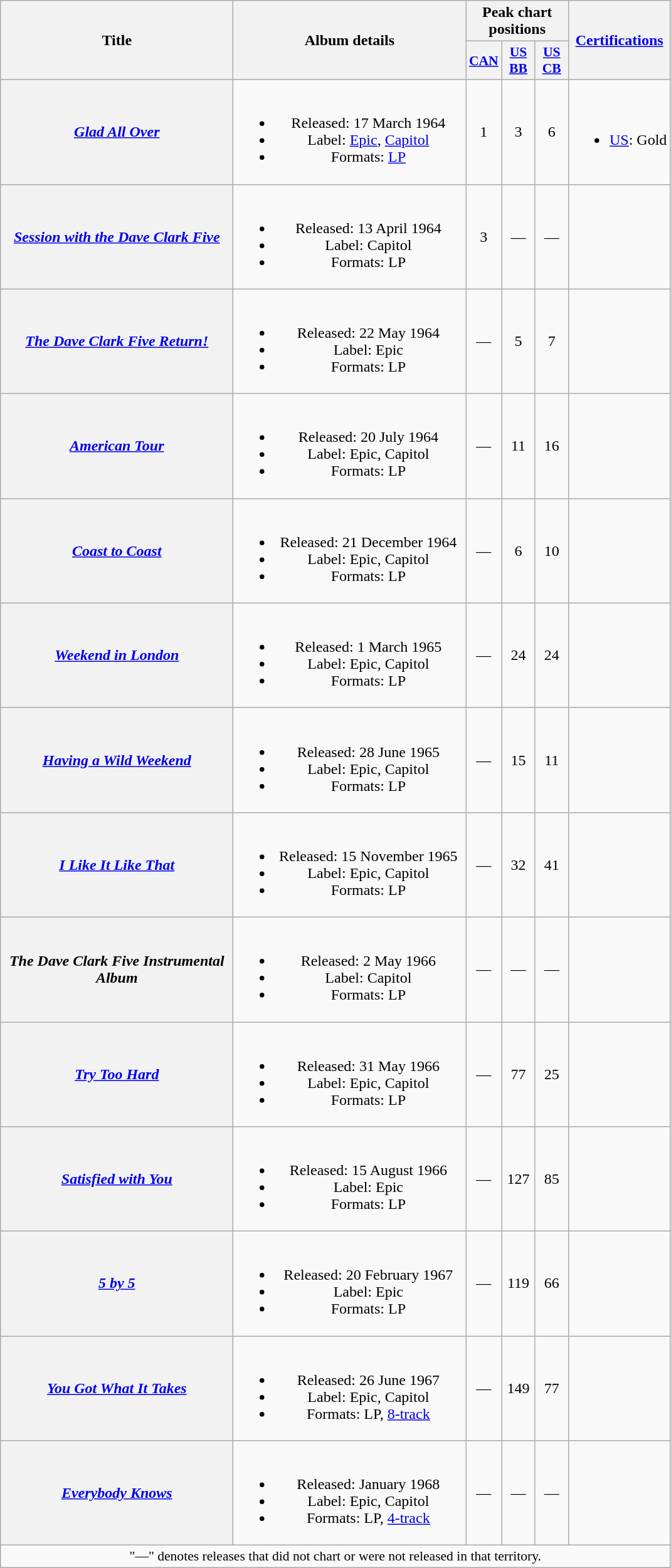<table class="wikitable plainrowheaders" style="text-align:center;">
<tr>
<th rowspan="2" scope="col" style="width:15em;">Title</th>
<th rowspan="2" scope="col" style="width:15em;">Album details</th>
<th colspan="3">Peak chart positions</th>
<th rowspan="2"><a href='#'>Certifications</a></th>
</tr>
<tr>
<th scope="col" style="width:2em;font-size:90%;"><a href='#'>CAN</a><br></th>
<th scope="col" style="width:2em;font-size:90%;"><a href='#'>US BB</a><br></th>
<th scope="col" style="width:2em;font-size:90%;"><a href='#'>US CB</a><br></th>
</tr>
<tr>
<th scope="row"><em><a href='#'>Glad All Over</a></em> </th>
<td><br><ul><li>Released: 17 March 1964</li><li>Label: <a href='#'>Epic</a>, <a href='#'>Capitol</a></li><li>Formats: <a href='#'>LP</a></li></ul></td>
<td>1</td>
<td>3</td>
<td>6</td>
<td><br><ul><li><a href='#'>US</a>: Gold</li></ul></td>
</tr>
<tr>
<th scope="row"><em><a href='#'>Session with the Dave Clark Five</a></em></th>
<td><br><ul><li>Released: 13 April 1964</li><li>Label: Capitol</li><li>Formats: LP</li></ul></td>
<td>3</td>
<td>—</td>
<td>—</td>
<td></td>
</tr>
<tr>
<th scope="row"><em><a href='#'>The Dave Clark Five Return!</a></em></th>
<td><br><ul><li>Released: 22 May 1964</li><li>Label: Epic</li><li>Formats: LP</li></ul></td>
<td>—</td>
<td>5</td>
<td>7</td>
<td></td>
</tr>
<tr>
<th scope="row"><em><a href='#'>American Tour</a></em> </th>
<td><br><ul><li>Released: 20 July 1964</li><li>Label: Epic, Capitol</li><li>Formats: LP</li></ul></td>
<td>—</td>
<td>11</td>
<td>16</td>
<td></td>
</tr>
<tr>
<th scope="row"><em><a href='#'>Coast to Coast</a></em> </th>
<td><br><ul><li>Released: 21 December 1964</li><li>Label: Epic, Capitol</li><li>Formats: LP</li></ul></td>
<td>—</td>
<td>6</td>
<td>10</td>
<td></td>
</tr>
<tr>
<th scope="row"><em><a href='#'>Weekend in London</a></em> </th>
<td><br><ul><li>Released: 1 March 1965</li><li>Label: Epic, Capitol</li><li>Formats: LP</li></ul></td>
<td>—</td>
<td>24</td>
<td>24</td>
<td></td>
</tr>
<tr>
<th scope="row"><em><a href='#'>Having a Wild Weekend</a></em></th>
<td><br><ul><li>Released: 28 June 1965</li><li>Label: Epic, Capitol</li><li>Formats: LP</li></ul></td>
<td>—</td>
<td>15</td>
<td>11</td>
<td></td>
</tr>
<tr>
<th scope="row"><em><a href='#'>I Like It Like That</a></em> </th>
<td><br><ul><li>Released: 15 November 1965</li><li>Label: Epic, Capitol</li><li>Formats: LP</li></ul></td>
<td>—</td>
<td>32</td>
<td>41</td>
<td></td>
</tr>
<tr>
<th scope="row"><em>The Dave Clark Five Instrumental Album</em></th>
<td><br><ul><li>Released: 2 May 1966</li><li>Label: Capitol</li><li>Formats: LP</li></ul></td>
<td>—</td>
<td>—</td>
<td>—</td>
<td></td>
</tr>
<tr>
<th scope="row"><em><a href='#'>Try Too Hard</a></em> </th>
<td><br><ul><li>Released: 31 May 1966</li><li>Label: Epic, Capitol</li><li>Formats: LP</li></ul></td>
<td>—</td>
<td>77</td>
<td>25</td>
<td></td>
</tr>
<tr>
<th scope="row"><em><a href='#'>Satisfied with You</a></em></th>
<td><br><ul><li>Released: 15 August 1966</li><li>Label: Epic</li><li>Formats: LP</li></ul></td>
<td>—</td>
<td>127</td>
<td>85</td>
<td></td>
</tr>
<tr>
<th scope="row"><em><a href='#'>5 by 5</a></em></th>
<td><br><ul><li>Released: 20 February 1967</li><li>Label: Epic</li><li>Formats: LP</li></ul></td>
<td>—</td>
<td>119</td>
<td>66</td>
<td></td>
</tr>
<tr>
<th scope="row"><em><a href='#'>You Got What It Takes</a></em></th>
<td><br><ul><li>Released: 26 June 1967</li><li>Label: Epic, Capitol</li><li>Formats: LP, <a href='#'>8-track</a></li></ul></td>
<td>—</td>
<td>149</td>
<td>77</td>
<td></td>
</tr>
<tr>
<th scope="row"><em><a href='#'>Everybody Knows</a></em></th>
<td><br><ul><li>Released: January 1968</li><li>Label: Epic, Capitol</li><li>Formats: LP, <a href='#'>4-track</a></li></ul></td>
<td>—</td>
<td>—</td>
<td>—</td>
<td></td>
</tr>
<tr>
<td colspan="6" style="font-size:90%">"—" denotes releases that did not chart or were not released in that territory.</td>
</tr>
</table>
